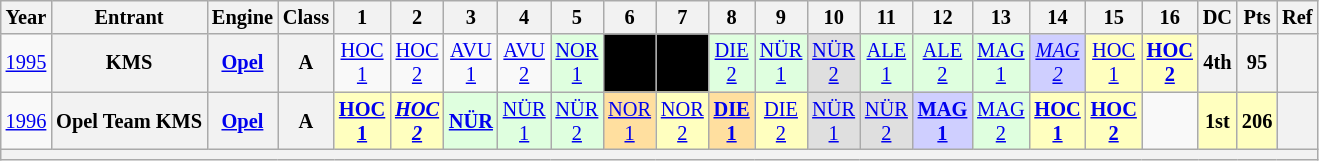<table class="wikitable" style="text-align:center; font-size:85%">
<tr>
<th>Year</th>
<th>Entrant</th>
<th>Engine</th>
<th>Class</th>
<th>1</th>
<th>2</th>
<th>3</th>
<th>4</th>
<th>5</th>
<th>6</th>
<th>7</th>
<th>8</th>
<th>9</th>
<th>10</th>
<th>11</th>
<th>12</th>
<th>13</th>
<th>14</th>
<th>15</th>
<th>16</th>
<th>DC</th>
<th>Pts</th>
<th>Ref</th>
</tr>
<tr>
<td><a href='#'>1995</a></td>
<th>KMS</th>
<th><a href='#'>Opel</a></th>
<th>A</th>
<td><a href='#'>HOC<br>1</a></td>
<td><a href='#'>HOC<br>2</a></td>
<td><a href='#'>AVU<br>1</a></td>
<td><a href='#'>AVU<br>2</a></td>
<td style="background:#dfffdf;"><a href='#'>NOR<br>1</a><br></td>
<td style="background:#000000; color:#ffffff"><a href='#'></a><br></td>
<td style="background:#000000; color:#ffffff"><a href='#'></a><br></td>
<td style="background:#dfffdf;"><a href='#'>DIE<br>2</a><br></td>
<td style="background:#dfffdf;"><a href='#'>NÜR<br>1</a><br></td>
<td style="background:#dfdfdf;"><a href='#'>NÜR<br>2</a><br></td>
<td style="background:#dfffdf;"><a href='#'>ALE<br>1</a><br></td>
<td style="background:#dfffdf;"><a href='#'>ALE<br>2</a><br></td>
<td style="background:#dfffdf;"><a href='#'>MAG<br>1</a><br></td>
<td style="background:#cfcfff;"><em><a href='#'>MAG<br>2</a></em><br></td>
<td style="background:#ffffbf;"><a href='#'>HOC<br>1</a><br></td>
<td style="background:#ffffbf;"><strong><a href='#'>HOC<br>2</a></strong><br></td>
<th>4th</th>
<th>95</th>
<th></th>
</tr>
<tr>
<td><a href='#'>1996</a></td>
<th nowrap>Opel Team KMS</th>
<th><a href='#'>Opel</a></th>
<th>A</th>
<td style="background:#ffffbf;"><strong><a href='#'>HOC<br>1</a></strong><br></td>
<td style="background:#ffffbf;"><strong><em><a href='#'>HOC<br>2</a></em></strong><br></td>
<td style="background:#dfffdf;"><strong><a href='#'>NÜR</a></strong><br></td>
<td style="background:#dfffdf;"><a href='#'>NÜR<br>1</a><br></td>
<td style="background:#dfffdf;"><a href='#'>NÜR<br>2</a><br></td>
<td style="background:#ffdf9f;"><a href='#'>NOR<br>1</a><br></td>
<td style="background:#ffffbf;"><a href='#'>NOR<br>2</a><br></td>
<td style="background:#ffdf9f;"><strong><a href='#'>DIE<br>1</a></strong><br></td>
<td style="background:#ffffbf;"><a href='#'>DIE<br>2</a><br></td>
<td style="background:#dfdfdf;"><a href='#'>NÜR<br>1</a><br></td>
<td style="background:#dfdfdf;"><a href='#'>NÜR<br>2</a><br></td>
<td style="background:#cfcfff;"><strong><a href='#'>MAG<br>1</a></strong><br></td>
<td style="background:#dfffdf;"><a href='#'>MAG<br>2</a><br></td>
<td style="background:#ffffbf;"><strong><a href='#'>HOC<br>1</a></strong><br></td>
<td style="background:#ffffbf;"><strong><a href='#'>HOC<br>2</a></strong><br></td>
<td></td>
<th style="background:#ffffbf;">1st</th>
<th style="background:#ffffbf;">206</th>
<th></th>
</tr>
<tr>
<th colspan="23"></th>
</tr>
</table>
